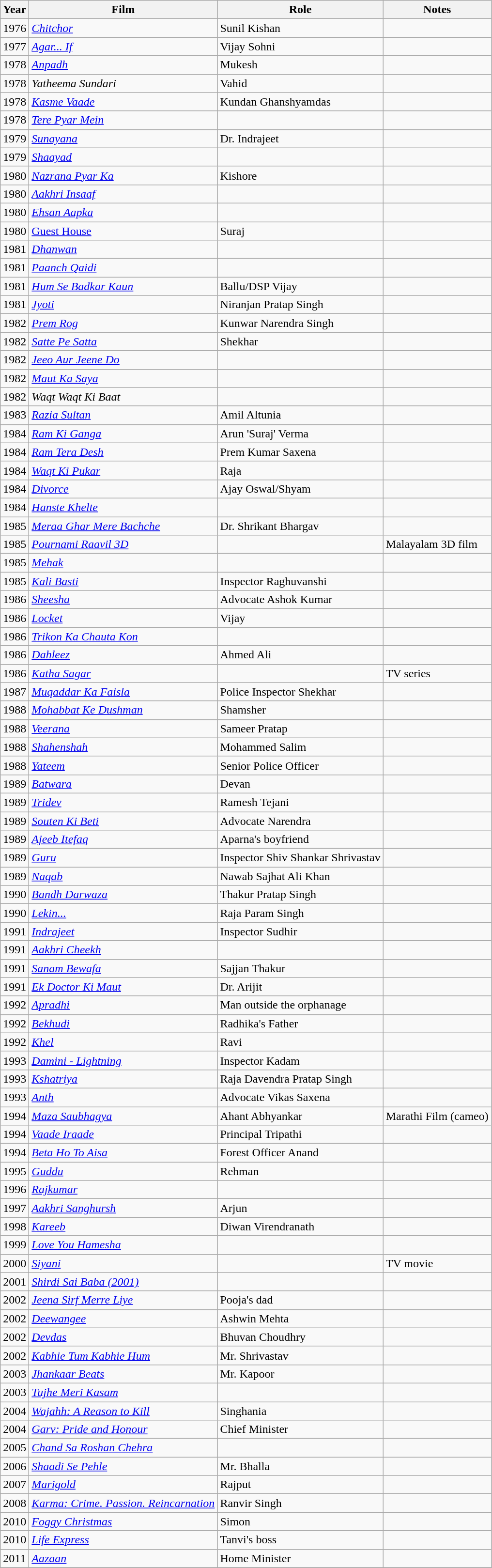<table class="wikitable sortable">
<tr>
<th>Year</th>
<th>Film</th>
<th>Role</th>
<th>Notes</th>
</tr>
<tr>
<td>1976</td>
<td><em><a href='#'>Chitchor</a></em></td>
<td>Sunil Kishan</td>
<td></td>
</tr>
<tr>
<td>1977</td>
<td><em><a href='#'>Agar... If</a></em></td>
<td>Vijay Sohni</td>
<td></td>
</tr>
<tr>
<td>1978</td>
<td><em><a href='#'>Anpadh</a></em></td>
<td>Mukesh</td>
<td></td>
</tr>
<tr>
<td>1978</td>
<td><em>Yatheema Sundari</em></td>
<td>Vahid</td>
<td></td>
</tr>
<tr>
<td>1978</td>
<td><em><a href='#'>Kasme Vaade</a></em></td>
<td>Kundan Ghanshyamdas</td>
<td></td>
</tr>
<tr>
<td>1978</td>
<td><em><a href='#'>Tere Pyar Mein</a></em></td>
<td></td>
<td></td>
</tr>
<tr>
<td>1979</td>
<td><em><a href='#'>Sunayana</a></em></td>
<td>Dr. Indrajeet</td>
<td></td>
</tr>
<tr>
<td>1979</td>
<td><em><a href='#'>Shaayad</a></em></td>
<td></td>
<td></td>
</tr>
<tr>
<td>1980</td>
<td><em><a href='#'>Nazrana Pyar Ka</a></em></td>
<td>Kishore</td>
<td></td>
</tr>
<tr>
<td>1980</td>
<td><em><a href='#'>Aakhri Insaaf</a></em></td>
<td></td>
<td></td>
</tr>
<tr>
<td>1980</td>
<td><em><a href='#'>Ehsan Aapka</a></em></td>
<td></td>
<td></td>
</tr>
<tr>
<td>1980</td>
<td><a href='#'>Guest House</a></td>
<td>Suraj</td>
<td></td>
</tr>
<tr>
<td>1981</td>
<td><em><a href='#'>Dhanwan</a></em></td>
<td></td>
<td></td>
</tr>
<tr>
<td>1981</td>
<td><em><a href='#'>Paanch Qaidi</a></em></td>
<td></td>
<td></td>
</tr>
<tr>
<td>1981</td>
<td><em><a href='#'>Hum Se Badkar Kaun</a></em></td>
<td>Ballu/DSP Vijay</td>
<td></td>
</tr>
<tr>
<td>1981</td>
<td><em><a href='#'>Jyoti</a></em></td>
<td>Niranjan Pratap Singh</td>
<td></td>
</tr>
<tr>
<td>1982</td>
<td><em><a href='#'>Prem Rog</a></em></td>
<td>Kunwar Narendra Singh</td>
<td></td>
</tr>
<tr>
<td>1982</td>
<td><em><a href='#'>Satte Pe Satta</a></em></td>
<td>Shekhar</td>
<td></td>
</tr>
<tr>
<td>1982</td>
<td><em><a href='#'>Jeeo Aur Jeene Do</a></em></td>
<td></td>
<td></td>
</tr>
<tr>
<td>1982</td>
<td><em><a href='#'>Maut Ka Saya</a></em></td>
<td></td>
<td></td>
</tr>
<tr>
<td>1982</td>
<td><em>Waqt Waqt Ki Baat</em></td>
<td></td>
<td></td>
</tr>
<tr>
<td>1983</td>
<td><em><a href='#'>Razia Sultan</a></em></td>
<td>Amil Altunia</td>
<td></td>
</tr>
<tr>
<td>1984</td>
<td><em><a href='#'>Ram Ki Ganga</a></em></td>
<td>Arun 'Suraj' Verma</td>
<td></td>
</tr>
<tr>
<td>1984</td>
<td><em><a href='#'>Ram Tera Desh</a></em></td>
<td>Prem Kumar Saxena</td>
<td></td>
</tr>
<tr>
<td>1984</td>
<td><em><a href='#'>Waqt Ki Pukar</a></em></td>
<td>Raja</td>
<td></td>
</tr>
<tr>
<td>1984</td>
<td><em><a href='#'>Divorce</a></em></td>
<td>Ajay Oswal/Shyam</td>
<td></td>
</tr>
<tr>
<td>1984</td>
<td><em><a href='#'>Hanste Khelte</a></em></td>
<td></td>
<td></td>
</tr>
<tr>
<td>1985</td>
<td><em><a href='#'>Meraa Ghar Mere Bachche</a></em></td>
<td>Dr. Shrikant Bhargav</td>
<td></td>
</tr>
<tr>
<td>1985</td>
<td><em><a href='#'>Pournami Raavil 3D</a></em></td>
<td></td>
<td>Malayalam 3D film</td>
</tr>
<tr>
<td>1985</td>
<td><em><a href='#'>Mehak</a></em></td>
<td></td>
<td></td>
</tr>
<tr>
<td>1985</td>
<td><em><a href='#'>Kali Basti</a></em></td>
<td>Inspector Raghuvanshi</td>
<td></td>
</tr>
<tr>
<td>1986</td>
<td><em><a href='#'>Sheesha</a></em></td>
<td>Advocate Ashok Kumar</td>
<td></td>
</tr>
<tr>
<td>1986</td>
<td><em><a href='#'>Locket</a></em></td>
<td>Vijay</td>
<td></td>
</tr>
<tr>
<td>1986</td>
<td><em><a href='#'>Trikon Ka Chauta Kon</a></em></td>
<td></td>
<td></td>
</tr>
<tr>
<td>1986</td>
<td><em><a href='#'>Dahleez</a></em></td>
<td>Ahmed Ali</td>
<td></td>
</tr>
<tr>
<td>1986</td>
<td><em><a href='#'>Katha Sagar</a></em></td>
<td></td>
<td>TV series</td>
</tr>
<tr>
<td>1987</td>
<td><em><a href='#'>Muqaddar Ka Faisla</a></em></td>
<td>Police Inspector Shekhar</td>
<td></td>
</tr>
<tr>
<td>1988</td>
<td><em><a href='#'>Mohabbat Ke Dushman</a></em></td>
<td>Shamsher</td>
<td></td>
</tr>
<tr>
<td>1988</td>
<td><em><a href='#'>Veerana</a></em></td>
<td>Sameer Pratap</td>
<td></td>
</tr>
<tr>
<td>1988</td>
<td><em><a href='#'>Shahenshah</a></em></td>
<td>Mohammed Salim</td>
<td></td>
</tr>
<tr>
<td>1988</td>
<td><em><a href='#'>Yateem</a></em></td>
<td>Senior Police Officer</td>
<td></td>
</tr>
<tr>
<td>1989</td>
<td><em><a href='#'>Batwara</a></em></td>
<td>Devan</td>
<td></td>
</tr>
<tr>
<td>1989</td>
<td><em><a href='#'>Tridev</a></em></td>
<td>Ramesh Tejani</td>
<td></td>
</tr>
<tr>
<td>1989</td>
<td><em><a href='#'>Souten Ki Beti</a></em></td>
<td>Advocate Narendra</td>
<td></td>
</tr>
<tr>
<td>1989</td>
<td><em><a href='#'>Ajeeb Itefaq</a></em></td>
<td>Aparna's boyfriend</td>
<td></td>
</tr>
<tr>
<td>1989</td>
<td><em><a href='#'>Guru</a></em></td>
<td>Inspector Shiv Shankar Shrivastav</td>
<td></td>
</tr>
<tr>
<td>1989</td>
<td><em><a href='#'>Naqab</a></em></td>
<td>Nawab Sajhat Ali Khan</td>
<td></td>
</tr>
<tr>
<td>1990</td>
<td><em><a href='#'>Bandh Darwaza</a></em></td>
<td>Thakur Pratap Singh</td>
<td></td>
</tr>
<tr>
<td>1990</td>
<td><em><a href='#'>Lekin...</a></em></td>
<td>Raja Param Singh</td>
<td></td>
</tr>
<tr>
<td>1991</td>
<td><em><a href='#'>Indrajeet</a></em></td>
<td>Inspector Sudhir</td>
<td></td>
</tr>
<tr>
<td>1991</td>
<td><em><a href='#'>Aakhri Cheekh</a></em></td>
<td></td>
<td></td>
</tr>
<tr>
<td>1991</td>
<td><em><a href='#'>Sanam Bewafa</a></em></td>
<td>Sajjan Thakur</td>
<td></td>
</tr>
<tr>
<td>1991</td>
<td><em><a href='#'>Ek Doctor Ki Maut</a></em></td>
<td>Dr. Arijit</td>
<td></td>
</tr>
<tr>
<td>1992</td>
<td><em><a href='#'>Apradhi</a></em></td>
<td>Man outside the orphanage</td>
<td></td>
</tr>
<tr>
<td>1992</td>
<td><em><a href='#'>Bekhudi</a></em></td>
<td>Radhika's Father</td>
<td></td>
</tr>
<tr>
<td>1992</td>
<td><em><a href='#'>Khel</a></em></td>
<td>Ravi</td>
<td></td>
</tr>
<tr>
<td>1993</td>
<td><em><a href='#'>Damini - Lightning</a></em></td>
<td>Inspector Kadam</td>
<td></td>
</tr>
<tr>
<td>1993</td>
<td><em><a href='#'>Kshatriya</a></em></td>
<td>Raja Davendra Pratap Singh</td>
<td></td>
</tr>
<tr>
<td>1993</td>
<td><em><a href='#'>Anth</a></em></td>
<td>Advocate Vikas Saxena</td>
<td></td>
</tr>
<tr>
<td>1994</td>
<td><em><a href='#'>Maza Saubhagya</a></em></td>
<td>Ahant Abhyankar</td>
<td>Marathi Film (cameo)</td>
</tr>
<tr>
<td>1994</td>
<td><em><a href='#'>Vaade Iraade</a></em></td>
<td>Principal Tripathi</td>
<td></td>
</tr>
<tr>
<td>1994</td>
<td><em><a href='#'>Beta Ho To Aisa</a></em></td>
<td>Forest Officer Anand</td>
<td></td>
</tr>
<tr>
<td>1995</td>
<td><em><a href='#'>Guddu</a></em></td>
<td>Rehman</td>
<td></td>
</tr>
<tr>
<td>1996</td>
<td><em><a href='#'>Rajkumar</a></em></td>
<td></td>
<td></td>
</tr>
<tr>
<td>1997</td>
<td><em><a href='#'>Aakhri Sanghursh</a></em></td>
<td>Arjun</td>
<td></td>
</tr>
<tr>
<td>1998</td>
<td><em><a href='#'>Kareeb</a></em></td>
<td>Diwan Virendranath</td>
<td></td>
</tr>
<tr>
<td>1999</td>
<td><em><a href='#'>Love You Hamesha</a></em></td>
<td></td>
<td></td>
</tr>
<tr>
<td>2000</td>
<td><em><a href='#'>Siyani</a></em></td>
<td></td>
<td>TV movie</td>
</tr>
<tr>
<td>2001</td>
<td><em><a href='#'>Shirdi Sai Baba (2001)</a></em></td>
<td></td>
<td></td>
</tr>
<tr>
<td>2002</td>
<td><em><a href='#'>Jeena Sirf Merre Liye</a></em></td>
<td>Pooja's dad</td>
<td></td>
</tr>
<tr>
<td>2002</td>
<td><em><a href='#'>Deewangee</a></em></td>
<td>Ashwin Mehta</td>
<td></td>
</tr>
<tr>
<td>2002</td>
<td><em><a href='#'>Devdas</a></em></td>
<td>Bhuvan Choudhry</td>
<td></td>
</tr>
<tr>
<td>2002</td>
<td><em><a href='#'>Kabhie Tum Kabhie Hum</a></em></td>
<td>Mr. Shrivastav</td>
<td></td>
</tr>
<tr>
<td>2003</td>
<td><em><a href='#'>Jhankaar Beats</a></em></td>
<td>Mr. Kapoor</td>
<td></td>
</tr>
<tr>
<td>2003</td>
<td><em><a href='#'>Tujhe Meri Kasam</a></em></td>
<td></td>
<td></td>
</tr>
<tr>
<td>2004</td>
<td><em><a href='#'>Wajahh: A Reason to Kill</a></em></td>
<td>Singhania</td>
<td></td>
</tr>
<tr>
<td>2004</td>
<td><em><a href='#'>Garv: Pride and Honour</a></em></td>
<td>Chief Minister</td>
<td></td>
</tr>
<tr>
<td>2005</td>
<td><em><a href='#'>Chand Sa Roshan Chehra</a></em></td>
<td></td>
<td></td>
</tr>
<tr>
<td>2006</td>
<td><em><a href='#'>Shaadi Se Pehle</a></em></td>
<td>Mr. Bhalla</td>
<td></td>
</tr>
<tr>
<td>2007</td>
<td><em><a href='#'>Marigold</a></em></td>
<td>Rajput</td>
<td></td>
</tr>
<tr>
<td>2008</td>
<td><em><a href='#'>Karma: Crime. Passion. Reincarnation</a></em></td>
<td>Ranvir Singh</td>
<td></td>
</tr>
<tr>
<td>2010</td>
<td><em><a href='#'>Foggy Christmas</a></em></td>
<td>Simon</td>
<td></td>
</tr>
<tr>
<td>2010</td>
<td><em><a href='#'>Life Express</a></em></td>
<td>Tanvi's boss</td>
<td></td>
</tr>
<tr>
<td>2011</td>
<td><em><a href='#'>Aazaan</a></em></td>
<td>Home Minister</td>
<td></td>
</tr>
<tr>
</tr>
</table>
